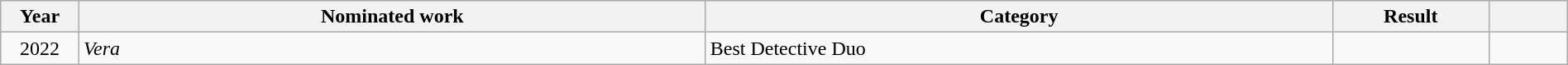<table class="wikitable" style="width:100%;">
<tr>
<th width=5%>Year</th>
<th style="width:40%;">Nominated work</th>
<th style="width:40%;">Category</th>
<th style="width:10%;">Result</th>
<th width=5%></th>
</tr>
<tr>
<td style="text-align:center;">2022</td>
<td style="text-align:left;"><em>Vera</em></td>
<td>Best Detective Duo </td>
<td></td>
<td style="text-align:center;"></td>
</tr>
</table>
